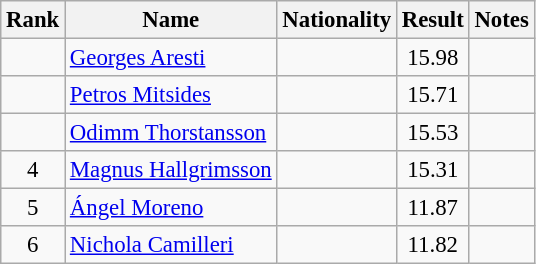<table class="wikitable sortable" style="text-align:center; font-size:95%">
<tr>
<th>Rank</th>
<th>Name</th>
<th>Nationality</th>
<th>Result</th>
<th>Notes</th>
</tr>
<tr>
<td></td>
<td align=left><a href='#'>Georges Aresti</a></td>
<td align=left></td>
<td>15.98</td>
<td></td>
</tr>
<tr>
<td></td>
<td align=left><a href='#'>Petros Mitsides</a></td>
<td align=left></td>
<td>15.71</td>
<td></td>
</tr>
<tr>
<td></td>
<td align=left><a href='#'>Odimm Thorstansson</a></td>
<td align=left></td>
<td>15.53</td>
<td></td>
</tr>
<tr>
<td>4</td>
<td align=left><a href='#'>Magnus Hallgrimsson</a></td>
<td align=left></td>
<td>15.31</td>
<td></td>
</tr>
<tr>
<td>5</td>
<td align=left><a href='#'>Ángel Moreno</a></td>
<td align=left></td>
<td>11.87</td>
<td></td>
</tr>
<tr>
<td>6</td>
<td align=left><a href='#'>Nichola Camilleri</a></td>
<td align=left></td>
<td>11.82</td>
<td></td>
</tr>
</table>
